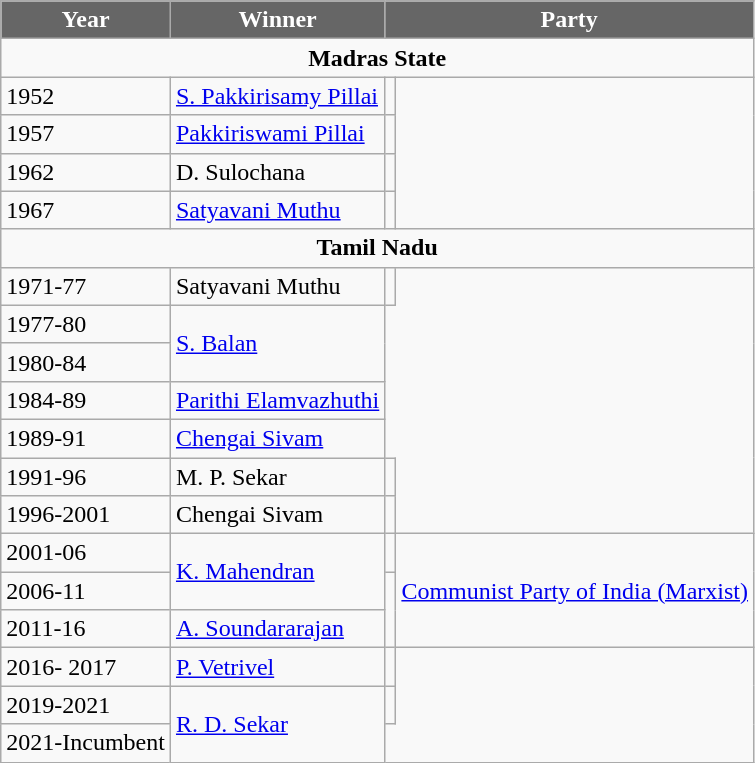<table class="wikitable">
<tr>
<th style="background-color:#666666; color:white">Year</th>
<th style="background-color:#666666; color:white">Winner</th>
<th style="background-color:#666666; color:white" colspan="2">Party</th>
</tr>
<tr>
<td style="text-align: center;" colspan="4"><strong>Madras State</strong></td>
</tr>
<tr>
<td>1952</td>
<td><a href='#'>S. Pakkirisamy Pillai</a></td>
<td></td>
</tr>
<tr --->
<td>1957</td>
<td><a href='#'>Pakkiriswami Pillai</a></td>
<td></td>
</tr>
<tr>
<td>1962</td>
<td>D. Sulochana</td>
<td></td>
</tr>
<tr>
<td>1967</td>
<td><a href='#'>Satyavani Muthu</a></td>
<td></td>
</tr>
<tr>
<td style="text-align: center;" colspan="4"><strong>Tamil Nadu</strong></td>
</tr>
<tr>
<td>1971-77</td>
<td>Satyavani Muthu</td>
<td></td>
</tr>
<tr>
<td>1977-80</td>
<td rowspan=2><a href='#'>S. Balan</a></td>
</tr>
<tr>
<td>1980-84</td>
</tr>
<tr>
<td>1984-89</td>
<td><a href='#'>Parithi Elamvazhuthi</a></td>
</tr>
<tr>
<td>1989-91</td>
<td><a href='#'>Chengai Sivam</a></td>
</tr>
<tr>
<td>1991-96</td>
<td>M. P. Sekar</td>
<td></td>
</tr>
<tr>
<td>1996-2001</td>
<td>Chengai Sivam</td>
<td></td>
</tr>
<tr>
<td>2001-06</td>
<td rowspan=2><a href='#'>K. Mahendran</a></td>
<td></td>
<td rowspan=3><a href='#'>Communist Party of India (Marxist)</a></td>
</tr>
<tr>
<td>2006-11</td>
</tr>
<tr ]]>
<td>2011-16</td>
<td><a href='#'>A. Soundararajan</a></td>
</tr>
<tr>
<td>2016- 2017</td>
<td><a href='#'>P. Vetrivel</a></td>
<td></td>
</tr>
<tr>
<td>2019-2021</td>
<td rowspan=2><a href='#'>R. D. Sekar</a></td>
<td></td>
</tr>
<tr>
<td>2021-Incumbent</td>
</tr>
</table>
